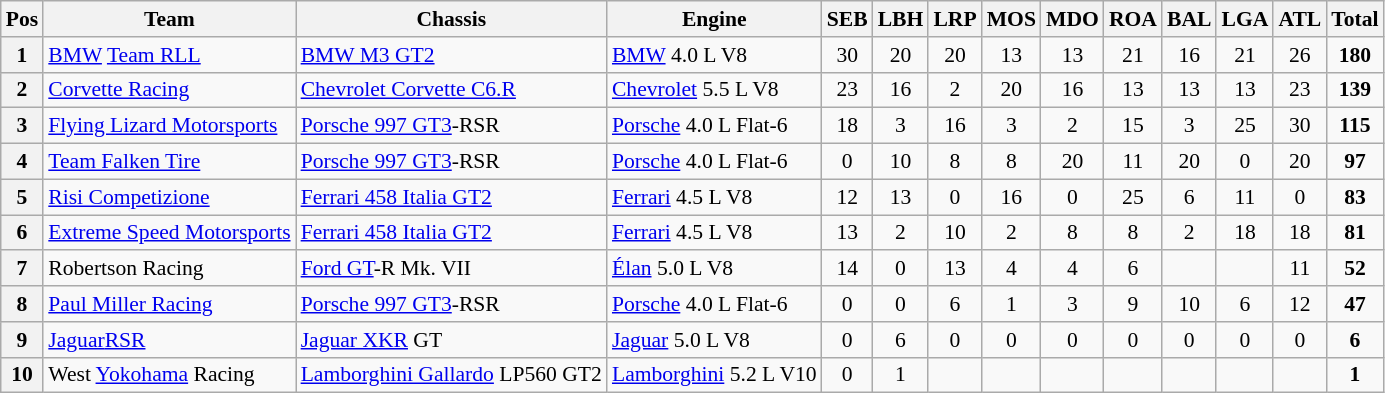<table class="wikitable" style="font-size: 90%; text-align:center;">
<tr>
<th>Pos</th>
<th>Team</th>
<th>Chassis</th>
<th>Engine</th>
<th>SEB</th>
<th>LBH</th>
<th>LRP</th>
<th>MOS</th>
<th>MDO</th>
<th>ROA</th>
<th>BAL</th>
<th>LGA</th>
<th>ATL</th>
<th>Total</th>
</tr>
<tr>
<th>1</th>
<td align=left> <a href='#'>BMW</a> <a href='#'>Team RLL</a></td>
<td align=left><a href='#'>BMW M3 GT2</a></td>
<td align=left><a href='#'>BMW</a> 4.0 L V8</td>
<td>30</td>
<td>20</td>
<td>20</td>
<td>13</td>
<td>13</td>
<td>21</td>
<td>16</td>
<td>21</td>
<td>26</td>
<td><strong>180</strong></td>
</tr>
<tr>
<th>2</th>
<td align=left> <a href='#'>Corvette Racing</a></td>
<td align=left><a href='#'>Chevrolet Corvette C6.R</a></td>
<td align=left><a href='#'>Chevrolet</a> 5.5 L V8</td>
<td>23</td>
<td>16</td>
<td>2</td>
<td>20</td>
<td>16</td>
<td>13</td>
<td>13</td>
<td>13</td>
<td>23</td>
<td><strong>139</strong></td>
</tr>
<tr>
<th>3</th>
<td align=left> <a href='#'>Flying Lizard Motorsports</a></td>
<td align=left><a href='#'>Porsche 997 GT3</a>-RSR</td>
<td align=left><a href='#'>Porsche</a> 4.0 L Flat-6</td>
<td>18</td>
<td>3</td>
<td>16</td>
<td>3</td>
<td>2</td>
<td>15</td>
<td>3</td>
<td>25</td>
<td>30</td>
<td><strong>115</strong></td>
</tr>
<tr>
<th>4</th>
<td align=left> <a href='#'>Team Falken Tire</a></td>
<td align=left><a href='#'>Porsche 997 GT3</a>-RSR</td>
<td align=left><a href='#'>Porsche</a> 4.0 L Flat-6</td>
<td>0</td>
<td>10</td>
<td>8</td>
<td>8</td>
<td>20</td>
<td>11</td>
<td>20</td>
<td>0</td>
<td>20</td>
<td><strong>97</strong></td>
</tr>
<tr>
<th>5</th>
<td align=left> <a href='#'>Risi Competizione</a></td>
<td align=left><a href='#'>Ferrari 458 Italia GT2</a></td>
<td align=left><a href='#'>Ferrari</a> 4.5 L V8</td>
<td>12</td>
<td>13</td>
<td>0</td>
<td>16</td>
<td>0</td>
<td>25</td>
<td>6</td>
<td>11</td>
<td>0</td>
<td><strong>83</strong></td>
</tr>
<tr>
<th>6</th>
<td align=left> <a href='#'>Extreme Speed Motorsports</a></td>
<td align=left><a href='#'>Ferrari 458 Italia GT2</a></td>
<td align=left><a href='#'>Ferrari</a> 4.5 L V8</td>
<td>13</td>
<td>2</td>
<td>10</td>
<td>2</td>
<td>8</td>
<td>8</td>
<td>2</td>
<td>18</td>
<td>18</td>
<td><strong>81</strong></td>
</tr>
<tr>
<th>7</th>
<td align=left> Robertson Racing</td>
<td align=left><a href='#'>Ford GT</a>-R Mk. VII</td>
<td align=left><a href='#'>Élan</a> 5.0 L V8</td>
<td>14</td>
<td>0</td>
<td>13</td>
<td>4</td>
<td>4</td>
<td>6</td>
<td></td>
<td></td>
<td>11</td>
<td><strong>52</strong></td>
</tr>
<tr>
<th>8</th>
<td align=left> <a href='#'>Paul Miller Racing</a></td>
<td align=left><a href='#'>Porsche 997 GT3</a>-RSR</td>
<td align=left><a href='#'>Porsche</a> 4.0 L Flat-6</td>
<td>0</td>
<td>0</td>
<td>6</td>
<td>1</td>
<td>3</td>
<td>9</td>
<td>10</td>
<td>6</td>
<td>12</td>
<td><strong>47</strong></td>
</tr>
<tr>
<th>9</th>
<td align=left> <a href='#'>Jaguar</a><a href='#'>RSR</a></td>
<td align=left><a href='#'>Jaguar XKR</a> GT</td>
<td align=left><a href='#'>Jaguar</a> 5.0 L V8</td>
<td>0</td>
<td>6</td>
<td>0</td>
<td>0</td>
<td>0</td>
<td>0</td>
<td>0</td>
<td>0</td>
<td>0</td>
<td><strong>6</strong></td>
</tr>
<tr>
<th>10</th>
<td align=left> West <a href='#'>Yokohama</a> Racing</td>
<td align=left><a href='#'>Lamborghini Gallardo</a> LP560 GT2</td>
<td align=left><a href='#'>Lamborghini</a> 5.2 L V10</td>
<td>0</td>
<td>1</td>
<td></td>
<td></td>
<td></td>
<td></td>
<td></td>
<td></td>
<td></td>
<td><strong>1</strong></td>
</tr>
</table>
